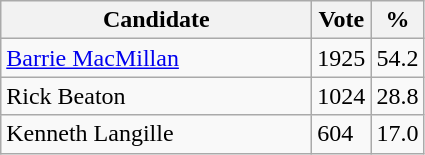<table class="wikitable">
<tr>
<th bgcolor="#DDDDFF" width="200px">Candidate</th>
<th bgcolor="#DDDDFF">Vote</th>
<th bgcolor="#DDDDFF">%</th>
</tr>
<tr>
<td><a href='#'>Barrie MacMillan</a></td>
<td>1925</td>
<td>54.2</td>
</tr>
<tr>
<td>Rick Beaton</td>
<td>1024</td>
<td>28.8</td>
</tr>
<tr>
<td>Kenneth Langille</td>
<td>604</td>
<td>17.0</td>
</tr>
</table>
